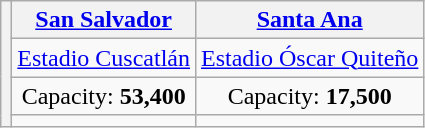<table class=wikitable style="text-align:center">
<tr>
<th rowspan=4></th>
<th><a href='#'>San Salvador</a></th>
<th><a href='#'>Santa Ana</a></th>
</tr>
<tr>
<td><a href='#'>Estadio Cuscatlán</a></td>
<td><a href='#'>Estadio Óscar Quiteño</a></td>
</tr>
<tr>
<td>Capacity: <strong>53,400</strong></td>
<td>Capacity: <strong>17,500</strong></td>
</tr>
<tr>
<td></td>
<td></td>
</tr>
</table>
